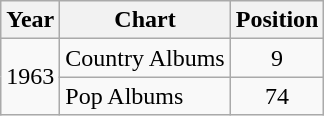<table class="wikitable">
<tr>
<th>Year</th>
<th>Chart</th>
<th>Position</th>
</tr>
<tr>
<td rowspan="2">1963</td>
<td>Country Albums</td>
<td align="center">9</td>
</tr>
<tr>
<td>Pop Albums</td>
<td align="center">74</td>
</tr>
</table>
